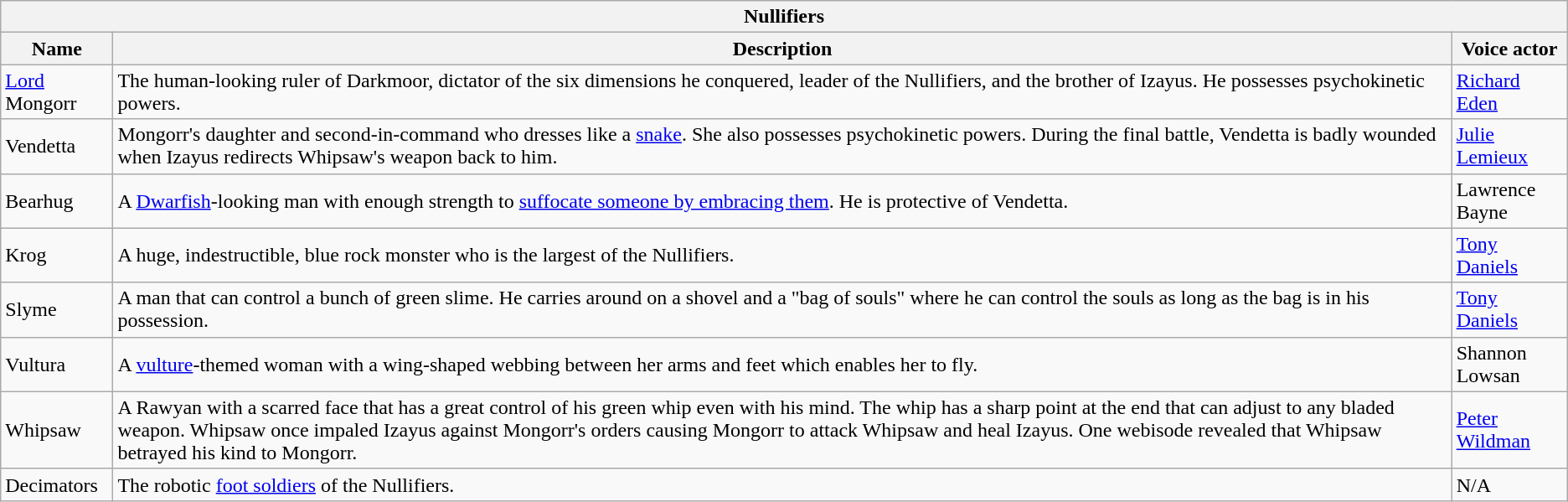<table class="wikitable">
<tr>
<th colspan=6>Nullifiers</th>
</tr>
<tr>
<th>Name</th>
<th>Description</th>
<th>Voice actor</th>
</tr>
<tr>
<td><a href='#'>Lord</a> Mongorr</td>
<td>The human-looking ruler of Darkmoor, dictator of the six dimensions he conquered, leader of the Nullifiers, and the brother of Izayus. He possesses psychokinetic powers.</td>
<td><a href='#'>Richard Eden</a></td>
</tr>
<tr>
<td>Vendetta</td>
<td>Mongorr's daughter and second-in-command who dresses like a <a href='#'>snake</a>. She also possesses psychokinetic powers. During the final battle, Vendetta is badly wounded when Izayus redirects Whipsaw's weapon back to him.</td>
<td><a href='#'>Julie Lemieux</a></td>
</tr>
<tr>
<td>Bearhug</td>
<td>A <a href='#'>Dwarfish</a>-looking man with enough strength to <a href='#'>suffocate someone by embracing them</a>. He is protective of Vendetta.</td>
<td>Lawrence Bayne</td>
</tr>
<tr>
<td>Krog</td>
<td>A huge, indestructible, blue rock monster who is the largest of the Nullifiers.</td>
<td><a href='#'>Tony Daniels</a></td>
</tr>
<tr>
<td>Slyme</td>
<td>A man that can control a bunch of green slime. He carries around on a shovel and a "bag of souls" where he can control the souls as long as the bag is in his possession.</td>
<td><a href='#'>Tony Daniels</a></td>
</tr>
<tr>
<td>Vultura</td>
<td>A <a href='#'>vulture</a>-themed woman with a wing-shaped webbing between her arms and feet which enables her to fly.</td>
<td>Shannon Lowsan</td>
</tr>
<tr>
<td>Whipsaw</td>
<td>A Rawyan with a scarred face that has a great control of his green whip even with his mind. The whip has a sharp point at the end that can adjust to any bladed weapon. Whipsaw once impaled Izayus against Mongorr's orders causing Mongorr to attack Whipsaw and heal Izayus. One webisode revealed that Whipsaw betrayed his kind to Mongorr.</td>
<td><a href='#'>Peter Wildman</a></td>
</tr>
<tr>
<td>Decimators</td>
<td>The robotic <a href='#'>foot soldiers</a> of the Nullifiers.</td>
<td>N/A</td>
</tr>
</table>
